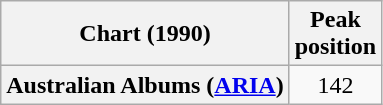<table class="wikitable plainrowheaders">
<tr>
<th scope="col">Chart (1990)</th>
<th scope="col">Peak<br>position</th>
</tr>
<tr>
<th scope="row">Australian Albums (<a href='#'>ARIA</a>)</th>
<td align="center">142</td>
</tr>
</table>
